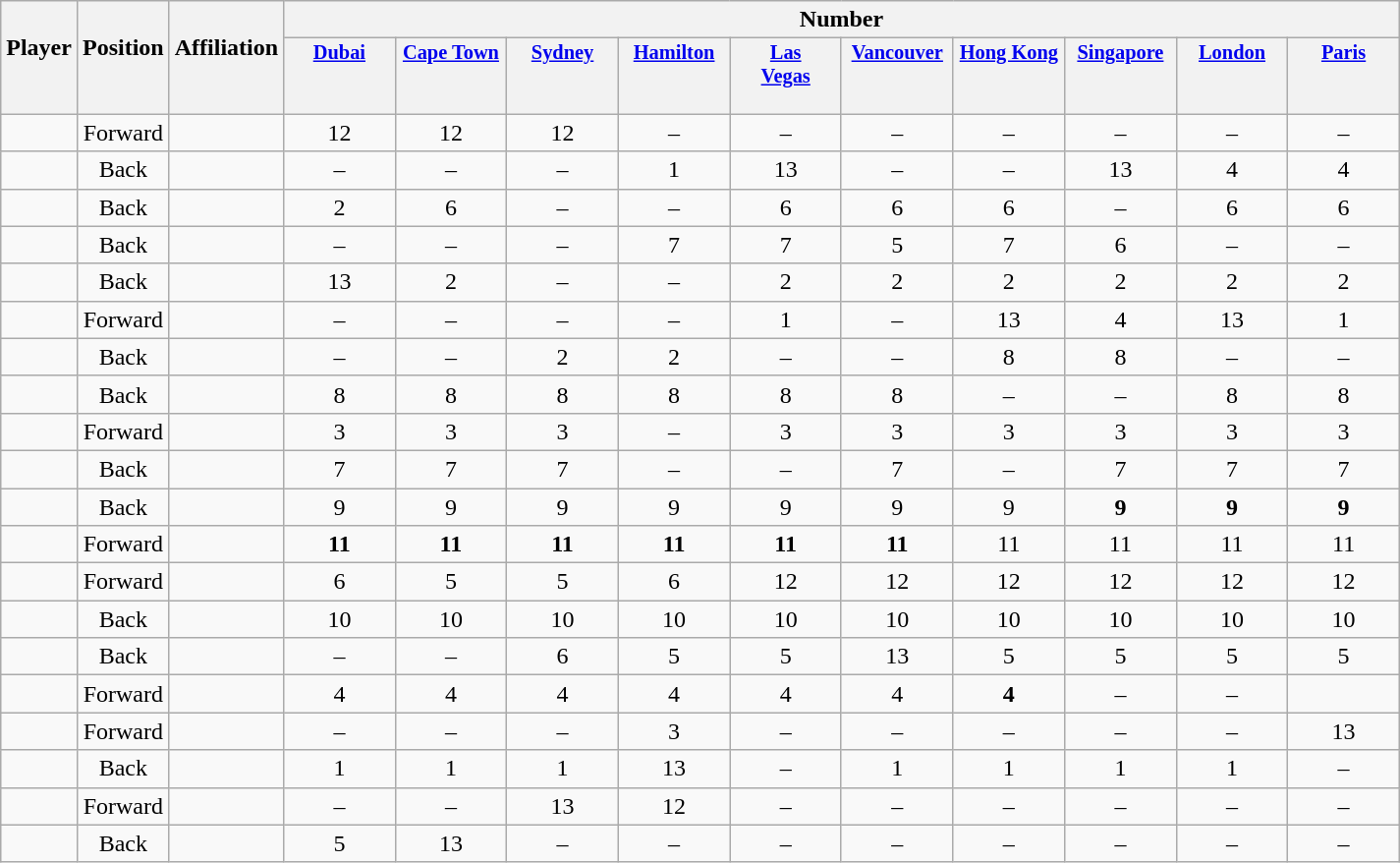<table class="wikitable sortable" style="text-align:center;">
<tr>
<th rowspan=2 style="border-bottom:0px;">Player</th>
<th rowspan=2 style="border-bottom:0px;">Position</th>
<th rowspan=2 style="border-bottom:0px;">Affiliation</th>
<th colspan=10>Number</th>
</tr>
<tr>
<th valign=top style="width:5.2em; border-bottom:0px; padding:2px; font-size:85%;"><a href='#'>Dubai</a></th>
<th valign=top style="width:5.2em; border-bottom:0px; padding:2px; font-size:85%;"><a href='#'>Cape Town</a></th>
<th valign=top style="width:5.2em; border-bottom:0px; padding:2px; font-size:85%;"><a href='#'>Sydney</a></th>
<th valign=top style="width:5.2em; border-bottom:0px; padding:2px; font-size:85%;"><a href='#'>Hamilton</a></th>
<th valign=top style="width:5.2em; border-bottom:0px; padding:2px; font-size:85%;"><a href='#'>Las<br>Vegas</a></th>
<th valign=top style="width:5.2em; border-bottom:0px; padding:2px; font-size:85%;"><a href='#'>Vancouver</a></th>
<th valign=top style="width:5.2em; border-bottom:0px; padding:2px; font-size:85%;"><a href='#'>Hong Kong</a></th>
<th valign=top style="width:5.2em; border-bottom:0px; padding:2px; font-size:85%;"><a href='#'>Singapore</a></th>
<th valign=top style="width:5.2em; border-bottom:0px; padding:2px; font-size:85%;"><a href='#'>London</a></th>
<th valign=top style="width:5.2em; border-bottom:0px; padding:2px; font-size:85%;"><a href='#'>Paris</a></th>
</tr>
<tr style="line-height:8px;">
<th style="border-top:0px;"> </th>
<th style="border-top:0px;"></th>
<th style="border-top:0px;"></th>
<th data-sort-type="number" style="border-top:0px;"></th>
<th data-sort-type="number" style="border-top:0px;"></th>
<th data-sort-type="number" style="border-top:0px;"></th>
<th data-sort-type="number" style="border-top:0px;"></th>
<th data-sort-type="number" style="border-top:0px;"></th>
<th data-sort-type="number" style="border-top:0px;"></th>
<th data-sort-type="number" style="border-top:0px;"></th>
<th data-sort-type="number" style="border-top:0px;"></th>
<th data-sort-type="number" style="border-top:0px;"></th>
<th data-sort-type="number" style="border-top:0px;"></th>
</tr>
<tr>
<td align=left></td>
<td>Forward</td>
<td></td>
<td>12</td>
<td>12</td>
<td>12</td>
<td>–</td>
<td>–</td>
<td>–</td>
<td>–</td>
<td>–</td>
<td>–</td>
<td>–</td>
</tr>
<tr>
<td align=left></td>
<td>Back</td>
<td></td>
<td>–</td>
<td>–</td>
<td>–</td>
<td>1</td>
<td>13</td>
<td>–</td>
<td>–</td>
<td>13</td>
<td>4</td>
<td>4</td>
</tr>
<tr>
<td align=left></td>
<td>Back</td>
<td></td>
<td>2</td>
<td>6</td>
<td>–</td>
<td>–</td>
<td>6</td>
<td>6</td>
<td>6</td>
<td>–</td>
<td>6</td>
<td>6</td>
</tr>
<tr>
<td align=left></td>
<td>Back</td>
<td></td>
<td>–</td>
<td>–</td>
<td>–</td>
<td>7</td>
<td>7</td>
<td>5</td>
<td>7</td>
<td>6</td>
<td>–</td>
<td>–</td>
</tr>
<tr>
<td align=left></td>
<td>Back</td>
<td></td>
<td>13</td>
<td>2</td>
<td>–</td>
<td>–</td>
<td>2</td>
<td>2</td>
<td>2</td>
<td>2</td>
<td>2</td>
<td>2</td>
</tr>
<tr>
<td align=left></td>
<td>Forward</td>
<td></td>
<td>–</td>
<td>–</td>
<td>–</td>
<td>–</td>
<td>1</td>
<td>–</td>
<td>13</td>
<td>4</td>
<td>13</td>
<td>1</td>
</tr>
<tr>
<td align=left></td>
<td>Back</td>
<td></td>
<td>–</td>
<td>–</td>
<td>2</td>
<td>2</td>
<td>–</td>
<td>–</td>
<td>8</td>
<td>8</td>
<td>–</td>
<td>–</td>
</tr>
<tr>
<td align=left></td>
<td>Back</td>
<td></td>
<td>8</td>
<td>8</td>
<td>8</td>
<td>8</td>
<td>8</td>
<td>8</td>
<td>–</td>
<td>–</td>
<td>8</td>
<td>8</td>
</tr>
<tr>
<td align=left></td>
<td>Forward</td>
<td></td>
<td>3</td>
<td>3</td>
<td>3</td>
<td>–</td>
<td>3</td>
<td>3</td>
<td>3</td>
<td>3</td>
<td>3</td>
<td>3</td>
</tr>
<tr>
<td align=left></td>
<td>Back</td>
<td></td>
<td>7</td>
<td>7</td>
<td>7</td>
<td>–</td>
<td>–</td>
<td>7</td>
<td>–</td>
<td>7</td>
<td>7</td>
<td>7</td>
</tr>
<tr>
<td align=left></td>
<td>Back</td>
<td></td>
<td>9</td>
<td>9</td>
<td>9</td>
<td>9</td>
<td>9</td>
<td>9</td>
<td>9</td>
<td><strong>9</strong></td>
<td><strong>9</strong></td>
<td><strong>9</strong></td>
</tr>
<tr>
<td align=left></td>
<td>Forward</td>
<td></td>
<td><strong>11</strong></td>
<td><strong>11</strong></td>
<td><strong>11</strong></td>
<td><strong>11</strong></td>
<td><strong>11</strong></td>
<td><strong>11</strong></td>
<td>11</td>
<td>11</td>
<td>11</td>
<td>11</td>
</tr>
<tr>
<td align=left></td>
<td>Forward</td>
<td></td>
<td>6</td>
<td>5</td>
<td>5</td>
<td>6</td>
<td>12</td>
<td>12</td>
<td>12</td>
<td>12</td>
<td>12</td>
<td>12</td>
</tr>
<tr>
<td align=left></td>
<td>Back</td>
<td></td>
<td>10</td>
<td>10</td>
<td>10</td>
<td>10</td>
<td>10</td>
<td>10</td>
<td>10</td>
<td>10</td>
<td>10</td>
<td>10</td>
</tr>
<tr>
<td align=left></td>
<td>Back</td>
<td></td>
<td>–</td>
<td>–</td>
<td>6</td>
<td>5</td>
<td>5</td>
<td>13</td>
<td>5</td>
<td>5</td>
<td>5</td>
<td>5</td>
</tr>
<tr>
<td align=left></td>
<td>Forward</td>
<td></td>
<td>4</td>
<td>4</td>
<td>4</td>
<td>4</td>
<td>4</td>
<td>4</td>
<td><strong>4</strong></td>
<td>–</td>
<td>–</td>
<td></td>
</tr>
<tr>
<td align=left></td>
<td>Forward</td>
<td></td>
<td>–</td>
<td>–</td>
<td>–</td>
<td>3</td>
<td>–</td>
<td>–</td>
<td>–</td>
<td>–</td>
<td>–</td>
<td>13</td>
</tr>
<tr>
<td align=left></td>
<td>Back</td>
<td></td>
<td>1</td>
<td>1</td>
<td>1</td>
<td>13</td>
<td>–</td>
<td>1</td>
<td>1</td>
<td>1</td>
<td>1</td>
<td>–</td>
</tr>
<tr>
<td align=left></td>
<td>Forward</td>
<td></td>
<td>–</td>
<td>–</td>
<td>13</td>
<td>12</td>
<td>–</td>
<td>–</td>
<td>–</td>
<td>–</td>
<td>–</td>
<td>–</td>
</tr>
<tr>
<td align=left></td>
<td>Back</td>
<td></td>
<td>5</td>
<td>13</td>
<td>–</td>
<td>–</td>
<td>–</td>
<td>–</td>
<td>–</td>
<td>–</td>
<td>–</td>
<td>–</td>
</tr>
</table>
